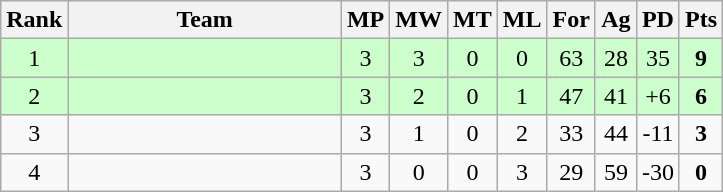<table class=wikitable style="text-align:center">
<tr>
<th width=20>Rank</th>
<th width=175>Team</th>
<th width=20>MP</th>
<th width=20>MW</th>
<th width=20>MT</th>
<th width=20>ML</th>
<th width=20>For</th>
<th width=20>Ag</th>
<th width=20>PD</th>
<th width=20>Pts</th>
</tr>
<tr bgcolor="#ccffcc">
<td>1</td>
<td align=left><strong></strong></td>
<td>3</td>
<td>3</td>
<td>0</td>
<td>0</td>
<td>63</td>
<td>28</td>
<td>35</td>
<td><strong>9</strong></td>
</tr>
<tr bgcolor="#ccffcc">
<td>2</td>
<td align=left><strong></strong></td>
<td>3</td>
<td>2</td>
<td>0</td>
<td>1</td>
<td>47</td>
<td>41</td>
<td>+6</td>
<td><strong>6</strong></td>
</tr>
<tr>
<td>3</td>
<td align=left></td>
<td>3</td>
<td>1</td>
<td>0</td>
<td>2</td>
<td>33</td>
<td>44</td>
<td>-11</td>
<td><strong>3</strong></td>
</tr>
<tr>
<td>4</td>
<td align=left></td>
<td>3</td>
<td>0</td>
<td>0</td>
<td>3</td>
<td>29</td>
<td>59</td>
<td>-30</td>
<td><strong>0</strong></td>
</tr>
</table>
